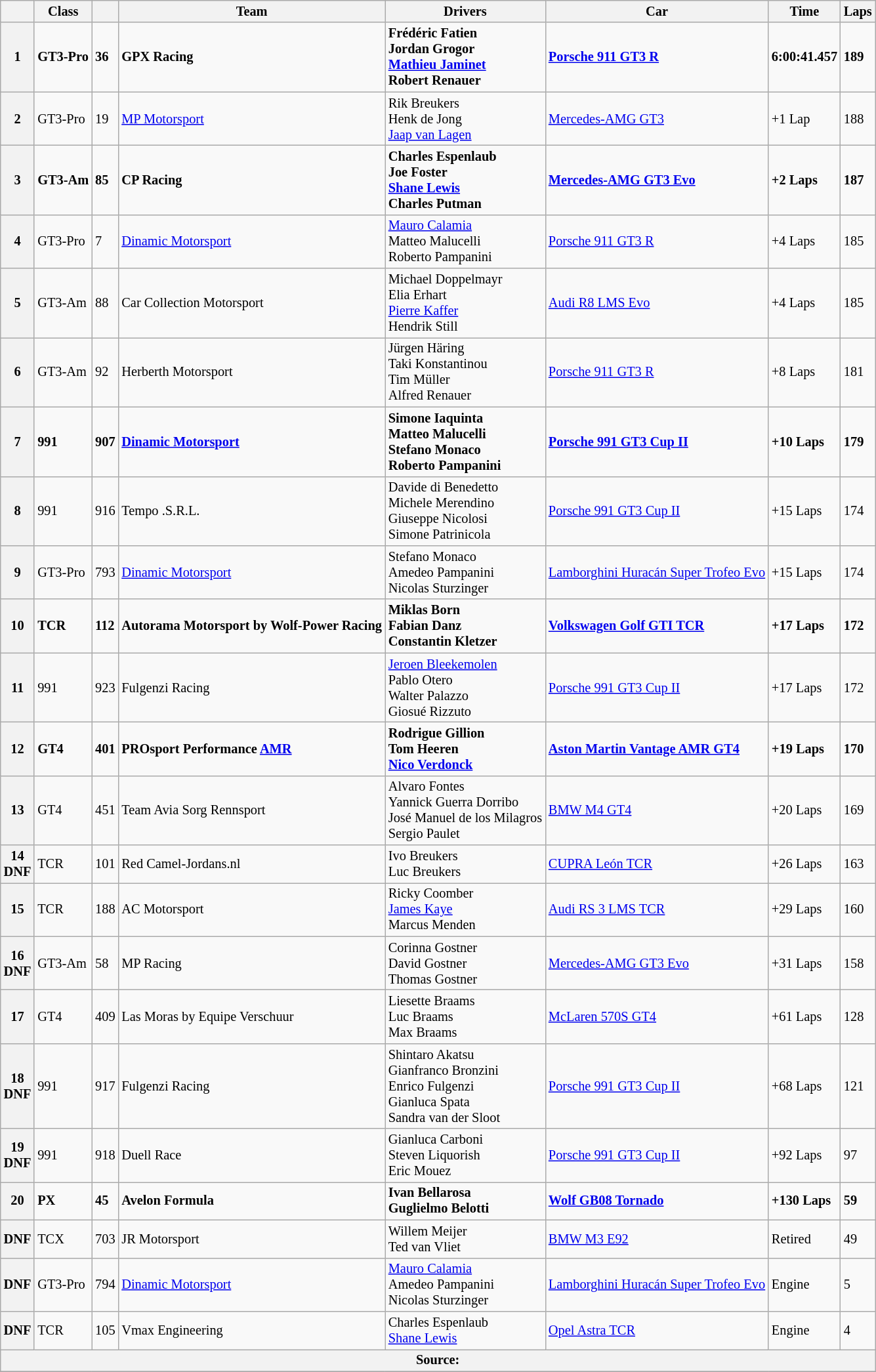<table class="wikitable" style="font-size: 85%;">
<tr>
<th></th>
<th>Class</th>
<th></th>
<th>Team</th>
<th>Drivers</th>
<th>Car</th>
<th>Time</th>
<th>Laps</th>
</tr>
<tr>
<th>1</th>
<td><strong>GT3-Pro</strong></td>
<td><strong>36</strong></td>
<td><strong> GPX Racing</strong></td>
<td><strong> Frédéric Fatien<br> Jordan Grogor<br> <a href='#'>Mathieu Jaminet</a><br> Robert Renauer</strong></td>
<td><strong><a href='#'>Porsche 911 GT3 R</a></strong></td>
<td><strong>6:00:41.457</strong></td>
<td><strong>189</strong></td>
</tr>
<tr>
<th>2</th>
<td>GT3-Pro</td>
<td>19</td>
<td> <a href='#'>MP Motorsport</a></td>
<td> Rik Breukers<br> Henk de Jong<br> <a href='#'>Jaap van Lagen</a></td>
<td><a href='#'>Mercedes-AMG GT3</a></td>
<td>+1 Lap</td>
<td>188</td>
</tr>
<tr>
<th>3</th>
<td><strong>GT3-Am</strong></td>
<td><strong>85</strong></td>
<td><strong> CP Racing</strong></td>
<td><strong> Charles Espenlaub<br> Joe Foster<br> <a href='#'>Shane Lewis</a><br> Charles Putman</strong></td>
<td><strong><a href='#'>Mercedes-AMG GT3 Evo</a></strong></td>
<td><strong>+2 Laps</strong></td>
<td><strong>187</strong></td>
</tr>
<tr>
<th>4</th>
<td>GT3-Pro</td>
<td>7</td>
<td> <a href='#'>Dinamic Motorsport</a></td>
<td> <a href='#'>Mauro Calamia</a><br> Matteo Malucelli<br> Roberto Pampanini</td>
<td><a href='#'>Porsche 911 GT3 R</a></td>
<td>+4 Laps</td>
<td>185</td>
</tr>
<tr>
<th>5</th>
<td>GT3-Am</td>
<td>88</td>
<td> Car Collection Motorsport</td>
<td> Michael Doppelmayr<br> Elia Erhart<br> <a href='#'>Pierre Kaffer</a><br> Hendrik Still</td>
<td><a href='#'>Audi R8 LMS Evo</a></td>
<td>+4 Laps</td>
<td>185</td>
</tr>
<tr>
<th>6</th>
<td>GT3-Am</td>
<td>92</td>
<td> Herberth Motorsport</td>
<td> Jürgen Häring<br> Taki Konstantinou<br> Tim Müller<br> Alfred Renauer</td>
<td><a href='#'>Porsche 911 GT3 R</a></td>
<td>+8 Laps</td>
<td>181</td>
</tr>
<tr>
<th>7</th>
<td><strong>991</strong></td>
<td><strong>907</strong></td>
<td><strong> <a href='#'>Dinamic Motorsport</a></strong></td>
<td><strong> Simone Iaquinta<br> Matteo Malucelli<br> Stefano Monaco<br> Roberto Pampanini</strong></td>
<td><strong><a href='#'>Porsche 991 GT3 Cup II</a></strong></td>
<td><strong>+10 Laps</strong></td>
<td><strong>179</strong></td>
</tr>
<tr>
<th>8</th>
<td>991</td>
<td>916</td>
<td> Tempo .S.R.L.</td>
<td> Davide di Benedetto<br> Michele Merendino<br> Giuseppe Nicolosi<br> Simone Patrinicola</td>
<td><a href='#'>Porsche 991 GT3 Cup II</a></td>
<td>+15 Laps</td>
<td>174</td>
</tr>
<tr>
<th>9</th>
<td>GT3-Pro</td>
<td>793</td>
<td> <a href='#'>Dinamic Motorsport</a></td>
<td> Stefano Monaco<br> Amedeo Pampanini<br> Nicolas Sturzinger</td>
<td><a href='#'>Lamborghini Huracán Super Trofeo Evo</a></td>
<td>+15 Laps</td>
<td>174</td>
</tr>
<tr>
<th>10</th>
<td><strong>TCR</strong></td>
<td><strong>112</strong></td>
<td><strong> Autorama Motorsport by Wolf-Power Racing</strong></td>
<td><strong> Miklas Born<br> Fabian Danz<br> Constantin Kletzer</strong></td>
<td><strong><a href='#'>Volkswagen Golf GTI TCR</a></strong></td>
<td><strong>+17 Laps</strong></td>
<td><strong>172</strong></td>
</tr>
<tr>
<th>11</th>
<td>991</td>
<td>923</td>
<td> Fulgenzi Racing</td>
<td> <a href='#'>Jeroen Bleekemolen</a><br> Pablo Otero<br> Walter Palazzo<br> Giosué Rizzuto</td>
<td><a href='#'>Porsche 991 GT3 Cup II</a></td>
<td>+17 Laps</td>
<td>172</td>
</tr>
<tr>
<th>12</th>
<td><strong>GT4</strong></td>
<td><strong>401</strong></td>
<td><strong> PROsport Performance <a href='#'>AMR</a></strong></td>
<td><strong> Rodrigue Gillion<br> Tom Heeren<br> <a href='#'>Nico Verdonck</a></strong></td>
<td><strong><a href='#'>Aston Martin Vantage AMR GT4</a></strong></td>
<td><strong>+19 Laps</strong></td>
<td><strong>170</strong></td>
</tr>
<tr>
<th>13</th>
<td>GT4</td>
<td>451</td>
<td> Team Avia Sorg Rennsport</td>
<td> Alvaro Fontes<br> Yannick Guerra Dorribo<br> José Manuel de los Milagros<br> Sergio Paulet</td>
<td><a href='#'>BMW M4 GT4</a></td>
<td>+20 Laps</td>
<td>169</td>
</tr>
<tr>
<th>14<br>DNF</th>
<td>TCR</td>
<td>101</td>
<td> Red Camel-Jordans.nl</td>
<td> Ivo Breukers<br> Luc Breukers</td>
<td><a href='#'>CUPRA León TCR</a></td>
<td>+26 Laps</td>
<td>163</td>
</tr>
<tr>
<th>15</th>
<td>TCR</td>
<td>188</td>
<td> AC Motorsport</td>
<td> Ricky Coomber<br> <a href='#'>James Kaye</a><br> Marcus Menden</td>
<td><a href='#'>Audi RS 3 LMS TCR</a></td>
<td>+29 Laps</td>
<td>160</td>
</tr>
<tr>
<th>16<br>DNF</th>
<td>GT3-Am</td>
<td>58</td>
<td> MP Racing</td>
<td> Corinna Gostner<br> David Gostner<br> Thomas Gostner</td>
<td><a href='#'>Mercedes-AMG GT3 Evo</a></td>
<td>+31 Laps</td>
<td>158</td>
</tr>
<tr>
<th>17</th>
<td>GT4</td>
<td>409</td>
<td> Las Moras by Equipe Verschuur</td>
<td> Liesette Braams<br> Luc Braams<br> Max Braams</td>
<td><a href='#'>McLaren 570S GT4</a></td>
<td>+61 Laps</td>
<td>128</td>
</tr>
<tr>
<th>18<br>DNF</th>
<td>991</td>
<td>917</td>
<td> Fulgenzi Racing</td>
<td> Shintaro Akatsu<br> Gianfranco Bronzini<br> Enrico Fulgenzi<br> Gianluca Spata<br> Sandra van der Sloot</td>
<td><a href='#'>Porsche 991 GT3 Cup II</a></td>
<td>+68 Laps</td>
<td>121</td>
</tr>
<tr>
<th>19<br>DNF</th>
<td>991</td>
<td>918</td>
<td> Duell Race</td>
<td> Gianluca Carboni<br> Steven Liquorish<br> Eric Mouez</td>
<td><a href='#'>Porsche 991 GT3 Cup II</a></td>
<td>+92 Laps</td>
<td>97</td>
</tr>
<tr>
<th>20</th>
<td><strong>PX</strong></td>
<td><strong>45</strong></td>
<td><strong> Avelon Formula</strong></td>
<td><strong> Ivan Bellarosa<br> Guglielmo Belotti</strong></td>
<td><strong><a href='#'>Wolf GB08 Tornado</a></strong></td>
<td><strong>+130 Laps</strong></td>
<td><strong>59</strong></td>
</tr>
<tr>
<th>DNF</th>
<td>TCX</td>
<td>703</td>
<td> JR Motorsport</td>
<td> Willem Meijer<br> Ted van Vliet</td>
<td><a href='#'>BMW M3 E92</a></td>
<td>Retired</td>
<td>49</td>
</tr>
<tr>
<th>DNF</th>
<td>GT3-Pro</td>
<td>794</td>
<td> <a href='#'>Dinamic Motorsport</a></td>
<td> <a href='#'>Mauro Calamia</a><br> Amedeo Pampanini<br> Nicolas Sturzinger</td>
<td><a href='#'>Lamborghini Huracán Super Trofeo Evo</a></td>
<td>Engine</td>
<td>5</td>
</tr>
<tr>
<th>DNF</th>
<td>TCR</td>
<td>105</td>
<td> Vmax Engineering</td>
<td> Charles Espenlaub<br> <a href='#'>Shane Lewis</a></td>
<td><a href='#'>Opel Astra TCR</a></td>
<td>Engine</td>
<td>4</td>
</tr>
<tr>
<th colspan=8>Source:</th>
</tr>
<tr>
</tr>
</table>
